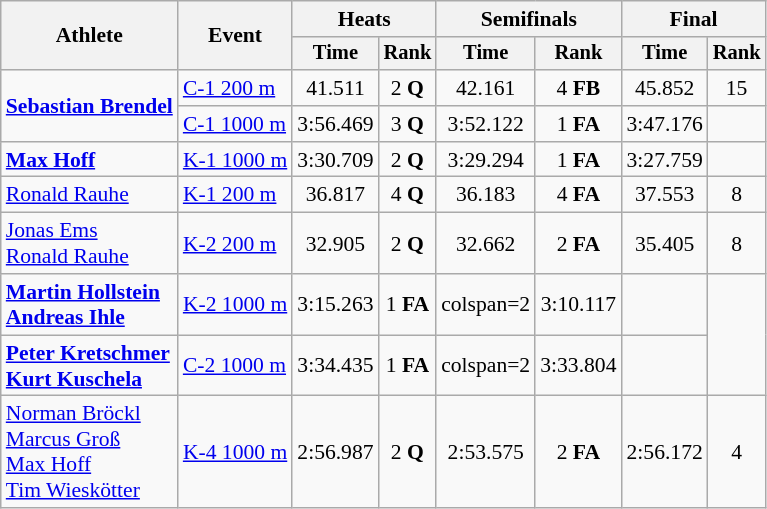<table class="wikitable" style="font-size:90%">
<tr>
<th rowspan="2">Athlete</th>
<th rowspan="2">Event</th>
<th colspan=2>Heats</th>
<th colspan=2>Semifinals</th>
<th colspan=2>Final</th>
</tr>
<tr style="font-size:95%">
<th>Time</th>
<th>Rank</th>
<th>Time</th>
<th>Rank</th>
<th>Time</th>
<th>Rank</th>
</tr>
<tr align=center>
<td align=left rowspan=2><strong><a href='#'>Sebastian Brendel</a></strong></td>
<td align=left><a href='#'>C-1 200 m</a></td>
<td>41.511</td>
<td>2 <strong>Q</strong></td>
<td>42.161</td>
<td>4 <strong>FB</strong></td>
<td>45.852</td>
<td>15</td>
</tr>
<tr align=center>
<td align=left><a href='#'>C-1 1000 m</a></td>
<td>3:56.469</td>
<td>3 <strong>Q</strong></td>
<td>3:52.122</td>
<td>1 <strong>FA</strong></td>
<td>3:47.176</td>
<td></td>
</tr>
<tr align=center>
<td align=left><strong><a href='#'>Max Hoff</a></strong></td>
<td align=left><a href='#'>K-1 1000 m</a></td>
<td>3:30.709</td>
<td>2 <strong>Q</strong></td>
<td>3:29.294</td>
<td>1 <strong>FA</strong></td>
<td>3:27.759</td>
<td></td>
</tr>
<tr align=center>
<td align=left><a href='#'>Ronald Rauhe</a></td>
<td align=left><a href='#'>K-1 200 m</a></td>
<td>36.817</td>
<td>4 <strong>Q</strong></td>
<td>36.183</td>
<td>4 <strong>FA</strong></td>
<td>37.553</td>
<td>8</td>
</tr>
<tr align=center>
<td align=left><a href='#'>Jonas Ems</a><br><a href='#'>Ronald Rauhe</a></td>
<td align=left><a href='#'>K-2 200 m</a></td>
<td>32.905</td>
<td>2 <strong>Q</strong></td>
<td>32.662</td>
<td>2 <strong>FA</strong></td>
<td>35.405</td>
<td>8</td>
</tr>
<tr align=center>
<td align=left><strong><a href='#'>Martin Hollstein</a><br><a href='#'>Andreas Ihle</a></strong></td>
<td align=left><a href='#'>K-2 1000 m</a></td>
<td>3:15.263</td>
<td>1 <strong>FA</strong></td>
<td>colspan=2 </td>
<td>3:10.117</td>
<td></td>
</tr>
<tr align=center>
<td align=left><strong><a href='#'>Peter Kretschmer</a><br><a href='#'>Kurt Kuschela</a></strong></td>
<td align=left><a href='#'>C-2 1000 m</a></td>
<td>3:34.435</td>
<td>1 <strong>FA</strong></td>
<td>colspan=2 </td>
<td>3:33.804</td>
<td></td>
</tr>
<tr align=center>
<td align=left><a href='#'>Norman Bröckl</a><br><a href='#'>Marcus Groß</a><br><a href='#'>Max Hoff</a><br><a href='#'>Tim Wieskötter</a></td>
<td align=left><a href='#'>K-4 1000 m</a></td>
<td>2:56.987</td>
<td>2 <strong>Q</strong></td>
<td>2:53.575</td>
<td>2 <strong>FA</strong></td>
<td>2:56.172</td>
<td>4</td>
</tr>
</table>
